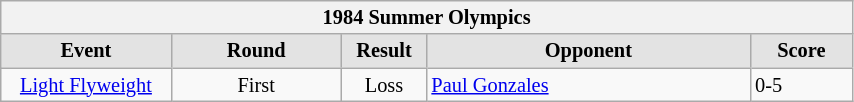<table style='font-size: 85%; text-align: left;' class='wikitable' width='45%'>
<tr>
<th colspan=5>1984 Summer Olympics</th>
</tr>
<tr>
<th style='border-style: none none solid solid; background: #e3e3e3; width: 20%'><strong>Event</strong></th>
<th style='border-style: none none solid solid; background: #e3e3e3; width: 20%'><strong>Round</strong></th>
<th style='border-style: none none solid solid; background: #e3e3e3; width: 10%'><strong>Result</strong></th>
<th style='border-style: none none solid solid; background: #e3e3e3; width: 38%'><strong>Opponent</strong></th>
<th style='border-style: none none solid solid; background: #e3e3e3; width: 12%'><strong>Score</strong></th>
</tr>
<tr align=center>
<td rowspan="1" style="text-align:center;"><a href='#'>Light Flyweight</a></td>
<td align='center'>First</td>
<td>Loss</td>
<td align='left'> <a href='#'>Paul Gonzales</a></td>
<td align='left'>0-5</td>
</tr>
</table>
